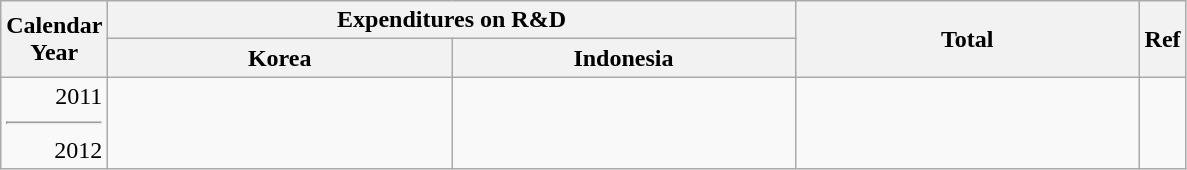<table class="wikitable">
<tr>
<th rowspan=2>Calendar<br>Year</th>
<th Colspan=2>Expenditures on R&D</th>
<th rowspan=2 width=29%>Total</th>
<th rowspan=2>Ref</th>
</tr>
<tr>
<th width=29%>Korea</th>
<th width=29%>Indonesia</th>
</tr>
<tr align="right">
<td>2011 <hr>2012</td>
<td></td>
<td></td>
<td></td>
<td></td>
</tr>
</table>
